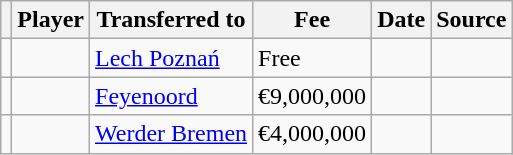<table class="wikitable plainrowheaders sortable">
<tr>
<th></th>
<th scope="col">Player</th>
<th>Transferred to</th>
<th style="width: 65px;">Fee</th>
<th scope="col">Date</th>
<th scope="col">Source</th>
</tr>
<tr>
<td align=center></td>
<td></td>
<td> <a href='#'>Lech Poznań</a></td>
<td>Free</td>
<td></td>
<td></td>
</tr>
<tr>
<td align=center></td>
<td></td>
<td> <a href='#'>Feyenoord</a></td>
<td>€9,000,000</td>
<td></td>
<td></td>
</tr>
<tr>
<td align=center></td>
<td></td>
<td> <a href='#'>Werder Bremen</a></td>
<td>€4,000,000</td>
<td></td>
<td></td>
</tr>
</table>
